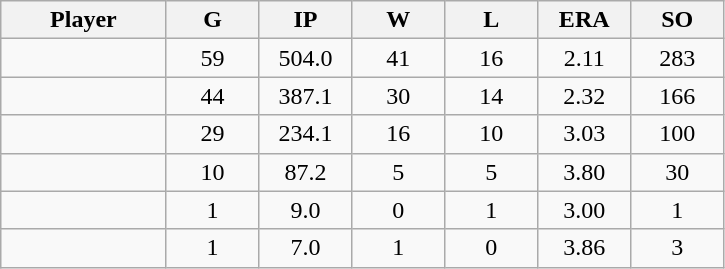<table class="wikitable sortable">
<tr>
<th bgcolor="#DDDDFF" width="16%">Player</th>
<th bgcolor="#DDDDFF" width="9%">G</th>
<th bgcolor="#DDDDFF" width="9%">IP</th>
<th bgcolor="#DDDDFF" width="9%">W</th>
<th bgcolor="#DDDDFF" width="9%">L</th>
<th bgcolor="#DDDDFF" width="9%">ERA</th>
<th bgcolor="#DDDDFF" width="9%">SO</th>
</tr>
<tr align="center">
<td></td>
<td>59</td>
<td>504.0</td>
<td>41</td>
<td>16</td>
<td>2.11</td>
<td>283</td>
</tr>
<tr align="center">
<td></td>
<td>44</td>
<td>387.1</td>
<td>30</td>
<td>14</td>
<td>2.32</td>
<td>166</td>
</tr>
<tr align="center">
<td></td>
<td>29</td>
<td>234.1</td>
<td>16</td>
<td>10</td>
<td>3.03</td>
<td>100</td>
</tr>
<tr align="center">
<td></td>
<td>10</td>
<td>87.2</td>
<td>5</td>
<td>5</td>
<td>3.80</td>
<td>30</td>
</tr>
<tr align="center">
<td></td>
<td>1</td>
<td>9.0</td>
<td>0</td>
<td>1</td>
<td>3.00</td>
<td>1</td>
</tr>
<tr align="center">
<td></td>
<td>1</td>
<td>7.0</td>
<td>1</td>
<td>0</td>
<td>3.86</td>
<td>3</td>
</tr>
</table>
